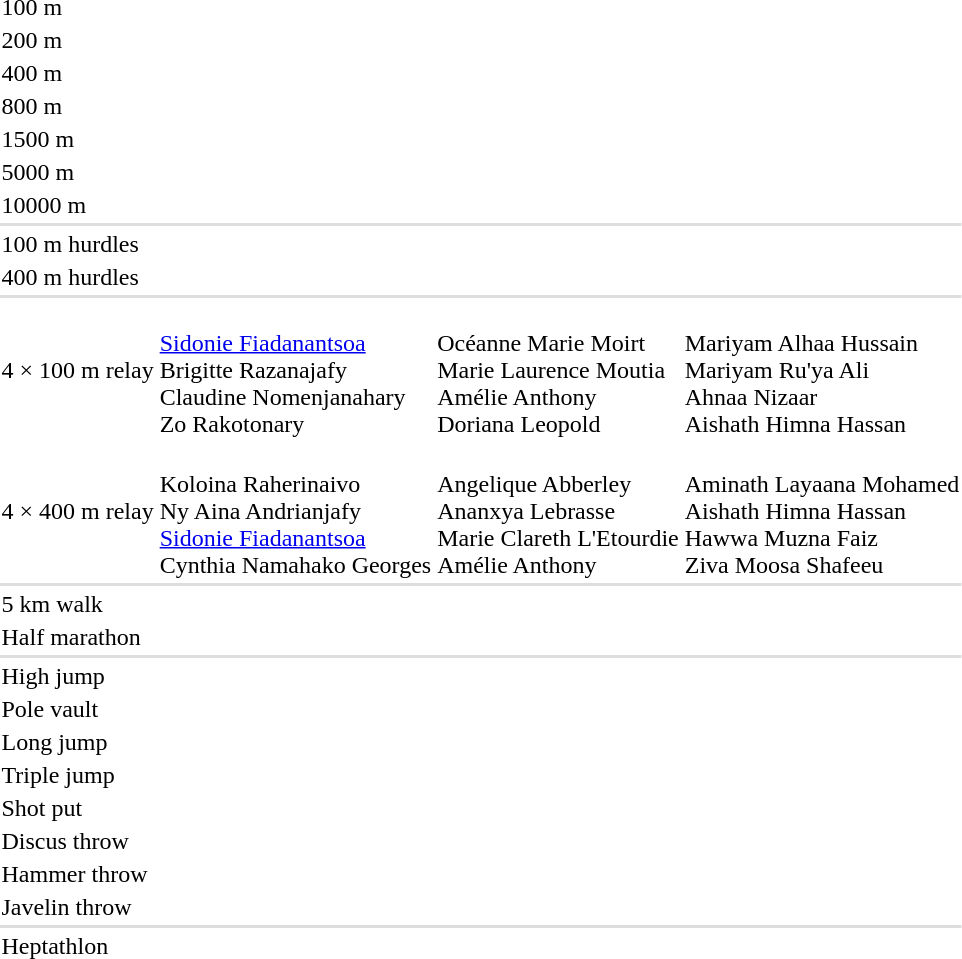<table>
<tr>
<td>100 m</td>
<td></td>
<td></td>
<td></td>
</tr>
<tr>
<td>200 m</td>
<td></td>
<td></td>
<td></td>
</tr>
<tr>
<td>400 m</td>
<td nowrap></td>
<td></td>
<td></td>
</tr>
<tr>
<td>800 m</td>
<td></td>
<td></td>
<td></td>
</tr>
<tr>
<td>1500 m</td>
<td></td>
<td></td>
<td></td>
</tr>
<tr>
<td>5000 m</td>
<td></td>
<td></td>
<td></td>
</tr>
<tr>
<td>10000 m</td>
<td></td>
<td></td>
<td></td>
</tr>
<tr bgcolor=#dddddd>
<td colspan=4></td>
</tr>
<tr>
<td>100 m hurdles</td>
<td></td>
<td></td>
<td></td>
</tr>
<tr>
<td>400 m hurdles</td>
<td></td>
<td></td>
<td></td>
</tr>
<tr bgcolor=#dddddd>
<td colspan=4></td>
</tr>
<tr>
<td>4 × 100 m relay</td>
<td><br><a href='#'>Sidonie Fiadanantsoa</a><br>Brigitte Razanajafy<br>Claudine Nomenjanahary<br>Zo Rakotonary</td>
<td><br>Océanne Marie Moirt<br>Marie Laurence Moutia<br>Amélie Anthony<br>Doriana Leopold</td>
<td><br>Mariyam Alhaa Hussain<br>Mariyam Ru'ya Ali<br>Ahnaa Nizaar<br>Aishath Himna Hassan</td>
</tr>
<tr>
<td>4 × 400 m relay</td>
<td><br>Koloina Raherinaivo<br>Ny Aina Andrianjafy<br><a href='#'>Sidonie Fiadanantsoa</a><br>Cynthia Namahako Georges</td>
<td><br>Angelique Abberley<br>Ananxya Lebrasse<br>Marie Clareth L'Etourdie<br>Amélie Anthony</td>
<td nowrap><br>Aminath Layaana Mohamed<br>Aishath Himna Hassan<br>Hawwa Muzna Faiz<br>Ziva Moosa Shafeeu</td>
</tr>
<tr bgcolor=#dddddd>
<td colspan=4></td>
</tr>
<tr>
<td>5 km walk</td>
<td></td>
<td></td>
<td></td>
</tr>
<tr>
<td>Half marathon</td>
<td></td>
<td></td>
<td></td>
</tr>
<tr bgcolor=#dddddd>
<td colspan=4></td>
</tr>
<tr>
<td>High jump</td>
<td></td>
<td></td>
<td></td>
</tr>
<tr>
<td>Pole vault</td>
<td></td>
<td></td>
<td></td>
</tr>
<tr>
<td>Long jump</td>
<td></td>
<td></td>
<td></td>
</tr>
<tr>
<td>Triple jump</td>
<td></td>
<td></td>
<td></td>
</tr>
<tr>
<td>Shot put</td>
<td></td>
<td></td>
<td></td>
</tr>
<tr>
<td>Discus throw</td>
<td></td>
<td></td>
<td></td>
</tr>
<tr>
<td>Hammer throw</td>
<td></td>
<td nowrap></td>
<td></td>
</tr>
<tr>
<td>Javelin throw</td>
<td></td>
<td></td>
<td></td>
</tr>
<tr bgcolor=#dddddd>
<td colspan=4></td>
</tr>
<tr>
<td>Heptathlon</td>
<td></td>
<td></td>
<td></td>
</tr>
</table>
